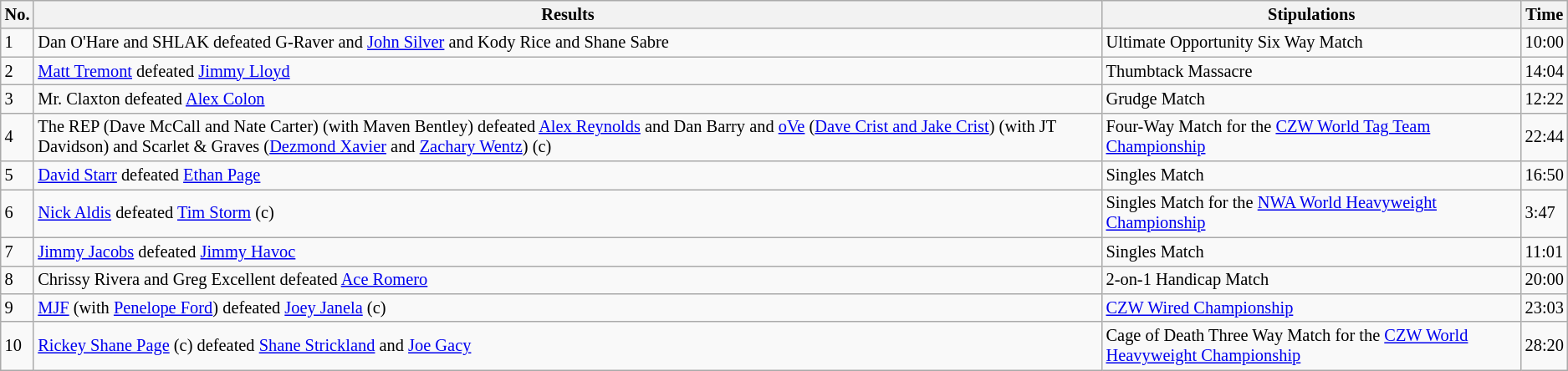<table class="wikitable" style="font-size:85%; text-align:left;">
<tr>
<th>No.</th>
<th>Results</th>
<th>Stipulations</th>
<th>Time</th>
</tr>
<tr>
<td>1</td>
<td>Dan O'Hare and SHLAK defeated G-Raver and <a href='#'>John Silver</a> and Kody Rice and Shane Sabre</td>
<td>Ultimate Opportunity Six Way Match</td>
<td>10:00</td>
</tr>
<tr>
<td>2</td>
<td><a href='#'>Matt Tremont</a> defeated <a href='#'>Jimmy Lloyd</a></td>
<td>Thumbtack Massacre</td>
<td>14:04</td>
</tr>
<tr>
<td>3</td>
<td>Mr. Claxton defeated <a href='#'>Alex Colon</a></td>
<td>Grudge Match</td>
<td>12:22</td>
</tr>
<tr>
<td>4</td>
<td>The REP (Dave McCall and Nate Carter) (with Maven Bentley) defeated <a href='#'>Alex Reynolds</a> and Dan Barry and <a href='#'>oVe</a> (<a href='#'>Dave Crist and Jake Crist</a>) (with JT Davidson) and Scarlet & Graves (<a href='#'>Dezmond Xavier</a> and <a href='#'>Zachary Wentz</a>) (c)</td>
<td>Four-Way Match for the <a href='#'>CZW World Tag Team Championship</a></td>
<td>22:44</td>
</tr>
<tr>
<td>5</td>
<td><a href='#'>David Starr</a> defeated <a href='#'>Ethan Page</a></td>
<td>Singles Match</td>
<td>16:50</td>
</tr>
<tr>
<td>6</td>
<td><a href='#'>Nick Aldis</a> defeated <a href='#'>Tim Storm</a> (c)</td>
<td>Singles Match for the <a href='#'>NWA World Heavyweight Championship</a></td>
<td>3:47</td>
</tr>
<tr>
<td>7</td>
<td><a href='#'>Jimmy Jacobs</a> defeated <a href='#'>Jimmy Havoc</a></td>
<td>Singles Match</td>
<td>11:01</td>
</tr>
<tr>
<td>8</td>
<td>Chrissy Rivera and Greg Excellent defeated <a href='#'>Ace Romero</a></td>
<td>2-on-1 Handicap Match</td>
<td>20:00</td>
</tr>
<tr>
<td>9</td>
<td><a href='#'>MJF</a> (with <a href='#'>Penelope Ford</a>) defeated <a href='#'>Joey Janela</a> (c)</td>
<td><a href='#'>CZW Wired Championship</a></td>
<td>23:03</td>
</tr>
<tr>
<td>10</td>
<td><a href='#'>Rickey Shane Page</a> (c) defeated <a href='#'>Shane Strickland</a> and <a href='#'>Joe Gacy</a></td>
<td>Cage of Death Three Way Match for the <a href='#'>CZW World Heavyweight Championship</a></td>
<td>28:20</td>
</tr>
</table>
